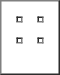<table border="1" | cellspacing=10px>
<tr>
<td></td>
<td></td>
</tr>
<tr>
<td></td>
<td></td>
</tr>
<tr>
</tr>
</table>
